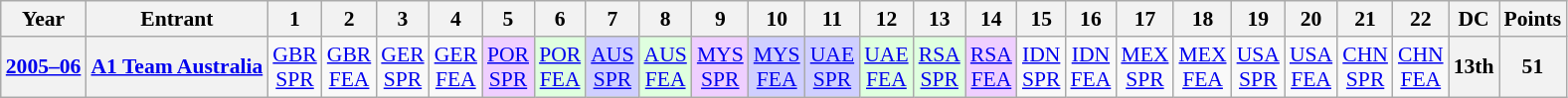<table class="wikitable" style="text-align:center; font-size:90%">
<tr>
<th>Year</th>
<th>Entrant</th>
<th>1</th>
<th>2</th>
<th>3</th>
<th>4</th>
<th>5</th>
<th>6</th>
<th>7</th>
<th>8</th>
<th>9</th>
<th>10</th>
<th>11</th>
<th>12</th>
<th>13</th>
<th>14</th>
<th>15</th>
<th>16</th>
<th>17</th>
<th>18</th>
<th>19</th>
<th>20</th>
<th>21</th>
<th>22</th>
<th>DC</th>
<th>Points</th>
</tr>
<tr>
<th><a href='#'>2005–06</a></th>
<th><a href='#'>A1 Team Australia</a></th>
<td><a href='#'>GBR<br>SPR</a></td>
<td><a href='#'>GBR<br>FEA</a></td>
<td><a href='#'>GER<br>SPR</a></td>
<td><a href='#'>GER<br>FEA</a></td>
<td style=background:#efcfff><a href='#'>POR<br>SPR</a><br></td>
<td style=background:#dfffdf><a href='#'>POR<br>FEA</a><br></td>
<td style=background:#cfcfff><a href='#'>AUS<br>SPR</a><br></td>
<td style=background:#dfffdf><a href='#'>AUS<br>FEA</a><br></td>
<td style=background:#efcfff><a href='#'>MYS<br>SPR</a><br></td>
<td style=background:#cfcfff><a href='#'>MYS<br>FEA</a><br></td>
<td style=background:#cfcfff><a href='#'>UAE<br>SPR</a><br></td>
<td style=background:#dfffdf><a href='#'>UAE<br>FEA</a><br></td>
<td style=background:#dfffdf><a href='#'>RSA<br>SPR</a><br></td>
<td style=background:#efcfff><a href='#'>RSA<br>FEA</a><br></td>
<td><a href='#'>IDN<br>SPR</a></td>
<td><a href='#'>IDN<br>FEA</a></td>
<td><a href='#'>MEX<br>SPR</a></td>
<td><a href='#'>MEX<br>FEA</a></td>
<td><a href='#'>USA<br>SPR</a></td>
<td><a href='#'>USA<br>FEA</a></td>
<td><a href='#'>CHN<br>SPR</a></td>
<td><a href='#'>CHN<br>FEA</a></td>
<th>13th</th>
<th>51</th>
</tr>
</table>
